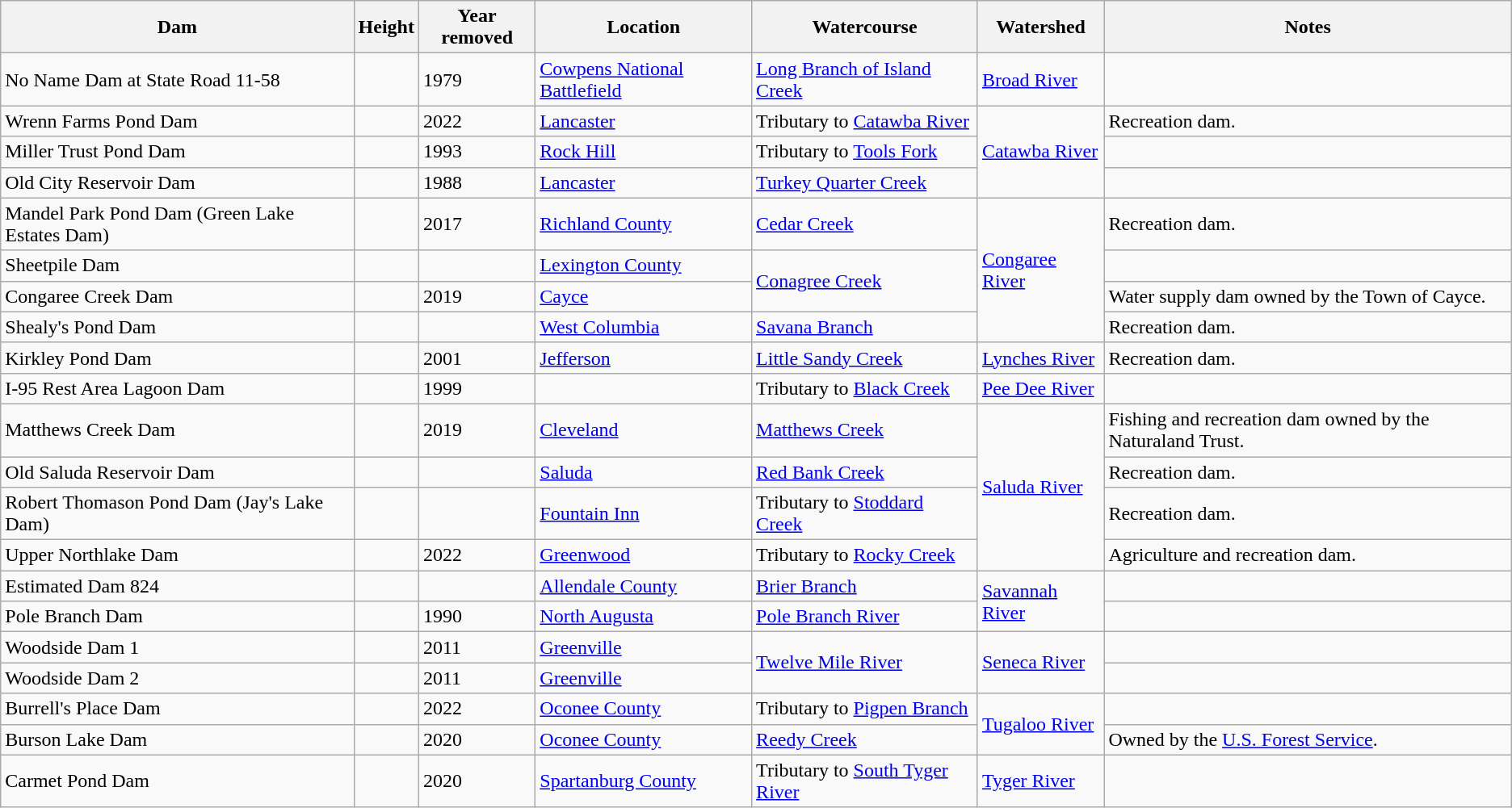<table class="wikitable sortable">
<tr>
<th>Dam</th>
<th>Height</th>
<th>Year removed</th>
<th>Location</th>
<th>Watercourse</th>
<th>Watershed</th>
<th>Notes</th>
</tr>
<tr>
<td>No Name Dam at State Road 11-58</td>
<td></td>
<td>1979</td>
<td><a href='#'>Cowpens National Battlefield</a><br></td>
<td><a href='#'>Long Branch of Island Creek</a></td>
<td><a href='#'>Broad River</a></td>
<td></td>
</tr>
<tr>
<td>Wrenn Farms Pond Dam</td>
<td></td>
<td>2022</td>
<td><a href='#'>Lancaster</a><br></td>
<td>Tributary to <a href='#'>Catawba River</a></td>
<td rowspan=3><a href='#'>Catawba River</a></td>
<td>Recreation dam.</td>
</tr>
<tr>
<td>Miller Trust Pond Dam</td>
<td></td>
<td>1993</td>
<td><a href='#'>Rock Hill</a><br></td>
<td>Tributary to <a href='#'>Tools Fork</a></td>
<td></td>
</tr>
<tr>
<td>Old City Reservoir Dam</td>
<td></td>
<td>1988</td>
<td><a href='#'>Lancaster</a><br></td>
<td><a href='#'>Turkey Quarter Creek</a></td>
<td></td>
</tr>
<tr>
<td>Mandel Park Pond Dam (Green Lake Estates Dam)</td>
<td></td>
<td>2017</td>
<td><a href='#'>Richland County</a><br></td>
<td><a href='#'>Cedar Creek</a></td>
<td rowspan=4><a href='#'>Congaree River</a></td>
<td>Recreation dam.</td>
</tr>
<tr>
<td>Sheetpile Dam</td>
<td></td>
<td></td>
<td><a href='#'>Lexington County</a><br></td>
<td rowspan=2><a href='#'>Conagree Creek</a></td>
<td></td>
</tr>
<tr>
<td>Congaree Creek Dam</td>
<td></td>
<td>2019</td>
<td><a href='#'>Cayce</a><br></td>
<td>Water supply dam owned by the Town of Cayce.</td>
</tr>
<tr>
<td>Shealy's Pond Dam</td>
<td></td>
<td></td>
<td><a href='#'>West Columbia</a><br></td>
<td><a href='#'>Savana Branch</a></td>
<td>Recreation dam.</td>
</tr>
<tr>
<td>Kirkley Pond Dam</td>
<td></td>
<td>2001</td>
<td><a href='#'>Jefferson</a><br></td>
<td><a href='#'>Little Sandy Creek</a></td>
<td><a href='#'>Lynches River</a></td>
<td>Recreation dam.</td>
</tr>
<tr>
<td>I-95 Rest Area Lagoon Dam</td>
<td></td>
<td>1999</td>
<td></td>
<td>Tributary to <a href='#'>Black Creek</a></td>
<td><a href='#'>Pee Dee River</a></td>
<td></td>
</tr>
<tr>
<td>Matthews Creek Dam</td>
<td></td>
<td>2019</td>
<td><a href='#'>Cleveland</a><br></td>
<td><a href='#'>Matthews Creek</a></td>
<td rowspan=4><a href='#'>Saluda River</a></td>
<td>Fishing and recreation dam owned by the Naturaland Trust.</td>
</tr>
<tr>
<td>Old Saluda Reservoir Dam</td>
<td></td>
<td></td>
<td><a href='#'>Saluda</a><br></td>
<td><a href='#'>Red Bank Creek</a></td>
<td>Recreation dam.</td>
</tr>
<tr>
<td>Robert Thomason Pond Dam (Jay's Lake Dam)</td>
<td></td>
<td></td>
<td><a href='#'>Fountain Inn</a><br></td>
<td>Tributary to <a href='#'>Stoddard Creek</a></td>
<td>Recreation dam.</td>
</tr>
<tr>
<td>Upper Northlake Dam</td>
<td></td>
<td>2022</td>
<td><a href='#'>Greenwood</a><br></td>
<td>Tributary to <a href='#'>Rocky Creek</a></td>
<td>Agriculture and recreation dam.</td>
</tr>
<tr>
<td>Estimated Dam 824</td>
<td></td>
<td></td>
<td><a href='#'>Allendale County</a><br></td>
<td><a href='#'>Brier Branch</a></td>
<td rowspan=2><a href='#'>Savannah River</a></td>
<td></td>
</tr>
<tr>
<td>Pole Branch Dam</td>
<td></td>
<td>1990</td>
<td><a href='#'>North Augusta</a><br></td>
<td><a href='#'>Pole Branch River</a></td>
<td></td>
</tr>
<tr>
<td>Woodside Dam 1</td>
<td></td>
<td>2011</td>
<td><a href='#'>Greenville</a><br></td>
<td rowspan=2><a href='#'>Twelve Mile River</a></td>
<td rowspan=2><a href='#'>Seneca River</a></td>
<td></td>
</tr>
<tr>
<td>Woodside Dam 2</td>
<td></td>
<td>2011</td>
<td><a href='#'>Greenville</a><br></td>
<td></td>
</tr>
<tr>
<td>Burrell's Place Dam</td>
<td></td>
<td>2022</td>
<td><a href='#'>Oconee County</a><br></td>
<td>Tributary to <a href='#'>Pigpen Branch</a></td>
<td rowspan=2><a href='#'>Tugaloo River</a></td>
<td></td>
</tr>
<tr>
<td>Burson Lake Dam</td>
<td></td>
<td>2020</td>
<td><a href='#'>Oconee County</a><br></td>
<td><a href='#'>Reedy Creek</a></td>
<td>Owned by the <a href='#'>U.S. Forest Service</a>.</td>
</tr>
<tr>
<td>Carmet Pond Dam</td>
<td></td>
<td>2020</td>
<td><a href='#'>Spartanburg County</a><br></td>
<td>Tributary to <a href='#'>South Tyger River</a></td>
<td><a href='#'>Tyger River</a></td>
<td></td>
</tr>
</table>
